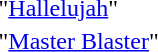<table>
<tr>
<td>"<a href='#'>Hallelujah</a>"</td>
<td></td>
</tr>
<tr>
<td>"<a href='#'>Master Blaster</a>"</td>
<td></td>
</tr>
<tr>
</tr>
</table>
